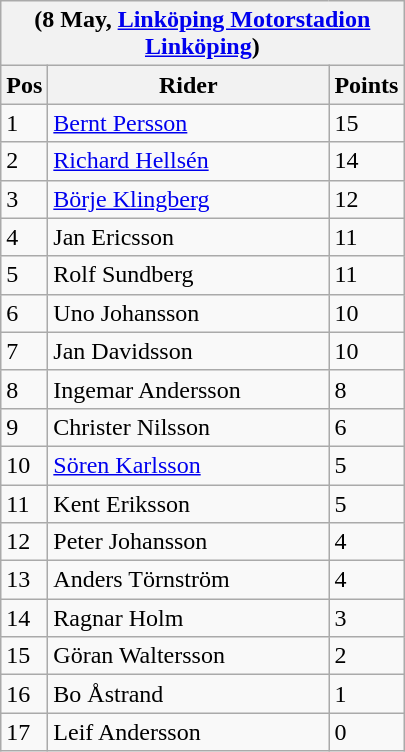<table class="wikitable">
<tr>
<th colspan="6">(8 May, <a href='#'>Linköping Motorstadion</a><br><a href='#'>Linköping</a>)</th>
</tr>
<tr>
<th width=20>Pos</th>
<th width=180>Rider</th>
<th width=40>Points</th>
</tr>
<tr>
<td>1</td>
<td style="text-align:left;"><a href='#'>Bernt Persson</a></td>
<td>15</td>
</tr>
<tr>
<td>2</td>
<td style="text-align:left;"><a href='#'>Richard Hellsén</a></td>
<td>14</td>
</tr>
<tr>
<td>3</td>
<td style="text-align:left;"><a href='#'>Börje Klingberg</a></td>
<td>12</td>
</tr>
<tr>
<td>4</td>
<td style="text-align:left;">Jan Ericsson</td>
<td>11</td>
</tr>
<tr>
<td>5</td>
<td style="text-align:left;">Rolf Sundberg</td>
<td>11</td>
</tr>
<tr>
<td>6</td>
<td style="text-align:left;">Uno Johansson</td>
<td>10</td>
</tr>
<tr>
<td>7</td>
<td style="text-align:left;">Jan Davidsson</td>
<td>10</td>
</tr>
<tr>
<td>8</td>
<td style="text-align:left;">Ingemar Andersson</td>
<td>8</td>
</tr>
<tr>
<td>9</td>
<td style="text-align:left;">Christer Nilsson</td>
<td>6</td>
</tr>
<tr>
<td>10</td>
<td style="text-align:left;"><a href='#'>Sören Karlsson</a></td>
<td>5</td>
</tr>
<tr>
<td>11</td>
<td style="text-align:left;">Kent Eriksson</td>
<td>5</td>
</tr>
<tr>
<td>12</td>
<td style="text-align:left;">Peter Johansson</td>
<td>4</td>
</tr>
<tr>
<td>13</td>
<td style="text-align:left;">Anders Törnström</td>
<td>4</td>
</tr>
<tr>
<td>14</td>
<td style="text-align:left;">Ragnar Holm</td>
<td>3</td>
</tr>
<tr>
<td>15</td>
<td style="text-align:left;">Göran Waltersson</td>
<td>2</td>
</tr>
<tr>
<td>16</td>
<td style="text-align:left;">Bo Åstrand</td>
<td>1</td>
</tr>
<tr>
<td>17</td>
<td style="text-align:left;">Leif Andersson</td>
<td>0</td>
</tr>
</table>
